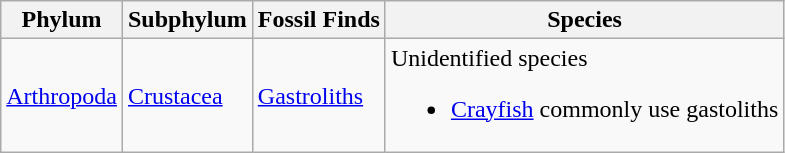<table class="wikitable">
<tr>
<th>Phylum</th>
<th>Subphylum</th>
<th>Fossil Finds</th>
<th>Species</th>
</tr>
<tr>
<td><a href='#'>Arthropoda</a></td>
<td><a href='#'>Crustacea</a></td>
<td><a href='#'>Gastroliths</a></td>
<td>Unidentified species<br><ul><li><a href='#'>Crayfish</a> commonly use gastoliths</li></ul></td>
</tr>
</table>
